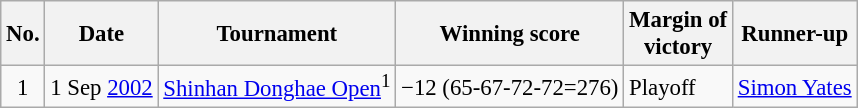<table class="wikitable" style="font-size:95%;">
<tr>
<th>No.</th>
<th>Date</th>
<th>Tournament</th>
<th>Winning score</th>
<th>Margin of<br>victory</th>
<th>Runner-up</th>
</tr>
<tr>
<td align=center>1</td>
<td align=right>1 Sep <a href='#'>2002</a></td>
<td><a href='#'>Shinhan Donghae Open</a><sup>1</sup></td>
<td>−12 (65-67-72-72=276)</td>
<td>Playoff</td>
<td> <a href='#'>Simon Yates</a></td>
</tr>
</table>
